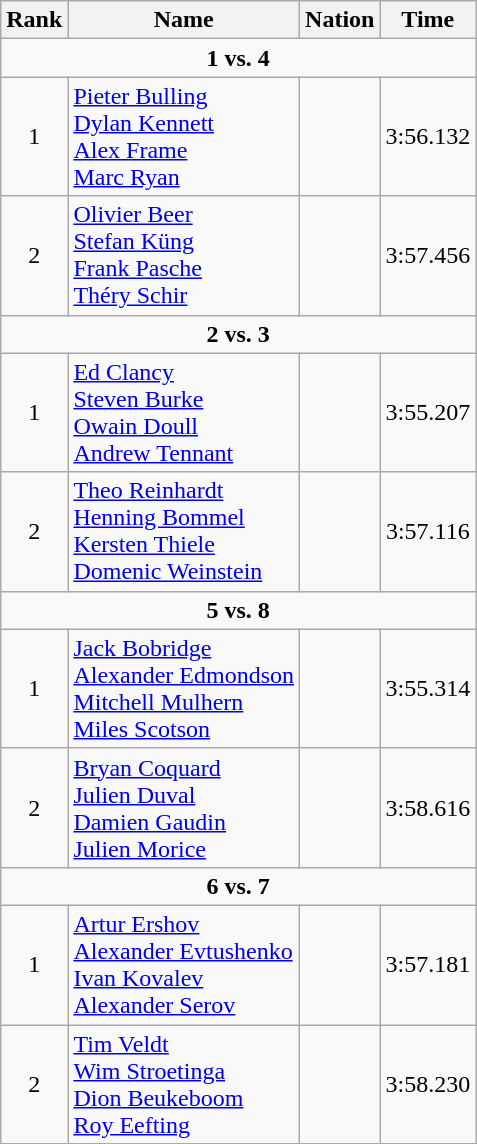<table class="wikitable" style="text-align:center">
<tr>
<th>Rank</th>
<th>Name</th>
<th>Nation</th>
<th>Time</th>
</tr>
<tr>
<td colspan=4><strong>1 vs. 4</strong></td>
</tr>
<tr>
<td>1</td>
<td align=left><a href='#'>Pieter Bulling</a><br><a href='#'>Dylan Kennett</a><br><a href='#'>Alex Frame</a><br><a href='#'>Marc Ryan</a></td>
<td align=left></td>
<td>3:56.132</td>
</tr>
<tr>
<td>2</td>
<td align=left><a href='#'>Olivier Beer</a><br><a href='#'>Stefan Küng</a><br><a href='#'>Frank Pasche</a><br><a href='#'>Théry Schir</a></td>
<td align=left></td>
<td>3:57.456</td>
</tr>
<tr>
<td colspan=4><strong>2 vs. 3</strong></td>
</tr>
<tr>
<td>1</td>
<td align=left><a href='#'>Ed Clancy</a><br><a href='#'>Steven Burke</a><br><a href='#'>Owain Doull</a><br><a href='#'>Andrew Tennant</a></td>
<td align=left></td>
<td>3:55.207</td>
</tr>
<tr>
<td>2</td>
<td align=left><a href='#'>Theo Reinhardt</a><br><a href='#'>Henning Bommel</a><br><a href='#'>Kersten Thiele</a><br><a href='#'>Domenic Weinstein</a></td>
<td align=left></td>
<td>3:57.116</td>
</tr>
<tr>
<td colspan=4><strong>5 vs. 8</strong></td>
</tr>
<tr>
<td>1</td>
<td align=left><a href='#'>Jack Bobridge</a><br><a href='#'>Alexander Edmondson</a><br><a href='#'>Mitchell Mulhern</a><br><a href='#'>Miles Scotson</a></td>
<td align=left></td>
<td>3:55.314</td>
</tr>
<tr>
<td>2</td>
<td align=left><a href='#'>Bryan Coquard</a><br><a href='#'>Julien Duval</a><br><a href='#'>Damien Gaudin</a><br><a href='#'>Julien Morice</a></td>
<td align=left></td>
<td>3:58.616</td>
</tr>
<tr>
<td colspan=4><strong>6 vs. 7</strong></td>
</tr>
<tr>
<td>1</td>
<td align=left><a href='#'>Artur Ershov</a><br><a href='#'>Alexander Evtushenko</a><br><a href='#'>Ivan Kovalev</a><br><a href='#'>Alexander Serov</a></td>
<td align=left></td>
<td>3:57.181</td>
</tr>
<tr>
<td>2</td>
<td align=left><a href='#'>Tim Veldt</a><br><a href='#'>Wim Stroetinga</a><br><a href='#'>Dion Beukeboom</a><br><a href='#'>Roy Eefting</a></td>
<td align=left></td>
<td>3:58.230</td>
</tr>
</table>
